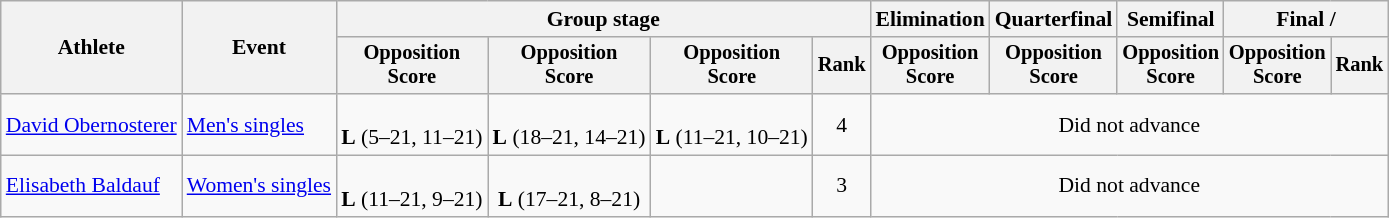<table class="wikitable" style="font-size:90%">
<tr>
<th rowspan="2">Athlete</th>
<th rowspan="2">Event</th>
<th colspan="4">Group stage</th>
<th>Elimination</th>
<th>Quarterfinal</th>
<th>Semifinal</th>
<th colspan="2">Final / </th>
</tr>
<tr style="font-size:95%">
<th>Opposition<br>Score</th>
<th>Opposition<br>Score</th>
<th>Opposition<br>Score</th>
<th>Rank</th>
<th>Opposition<br>Score</th>
<th>Opposition<br>Score</th>
<th>Opposition<br>Score</th>
<th>Opposition<br>Score</th>
<th>Rank</th>
</tr>
<tr align="center">
<td align="left"><a href='#'>David Obernosterer</a></td>
<td align="left"><a href='#'>Men's singles</a></td>
<td><br><strong>L</strong> (5–21, 11–21)</td>
<td><br><strong>L</strong> (18–21, 14–21)</td>
<td><br><strong>L</strong> (11–21, 10–21)</td>
<td>4</td>
<td colspan="5">Did not advance</td>
</tr>
<tr align="center">
<td align="left"><a href='#'>Elisabeth Baldauf</a></td>
<td align="left"><a href='#'>Women's singles</a></td>
<td><br><strong>L</strong> (11–21, 9–21)</td>
<td><br><strong>L</strong> (17–21, 8–21)</td>
<td></td>
<td>3</td>
<td colspan="5">Did not advance</td>
</tr>
</table>
